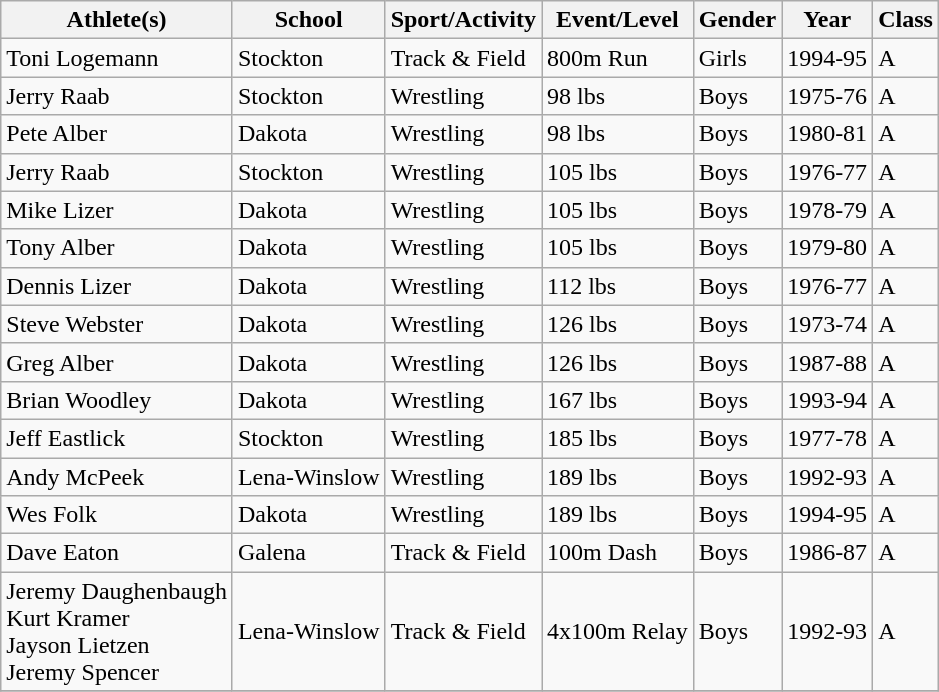<table class="wikitable sortable" style="font-size:100%;">
<tr>
<th><strong>Athlete(s)</strong></th>
<th><strong>School</strong></th>
<th><strong>Sport/Activity</strong></th>
<th><strong>Event/Level</strong></th>
<th><strong>Gender</strong></th>
<th><strong>Year</strong></th>
<th><strong>Class</strong></th>
</tr>
<tr>
<td>Toni Logemann</td>
<td>Stockton</td>
<td>Track & Field</td>
<td>800m Run</td>
<td>Girls</td>
<td>1994-95</td>
<td>A</td>
</tr>
<tr>
<td>Jerry Raab</td>
<td>Stockton</td>
<td>Wrestling</td>
<td>98 lbs</td>
<td>Boys</td>
<td>1975-76</td>
<td>A</td>
</tr>
<tr>
<td>Pete Alber</td>
<td>Dakota</td>
<td>Wrestling</td>
<td>98 lbs</td>
<td>Boys</td>
<td>1980-81</td>
<td>A</td>
</tr>
<tr>
<td>Jerry Raab</td>
<td>Stockton</td>
<td>Wrestling</td>
<td>105 lbs</td>
<td>Boys</td>
<td>1976-77</td>
<td>A</td>
</tr>
<tr>
<td>Mike Lizer</td>
<td>Dakota</td>
<td>Wrestling</td>
<td>105 lbs</td>
<td>Boys</td>
<td>1978-79</td>
<td>A</td>
</tr>
<tr>
<td>Tony Alber</td>
<td>Dakota</td>
<td>Wrestling</td>
<td>105 lbs</td>
<td>Boys</td>
<td>1979-80</td>
<td>A</td>
</tr>
<tr>
<td>Dennis Lizer</td>
<td>Dakota</td>
<td>Wrestling</td>
<td>112 lbs</td>
<td>Boys</td>
<td>1976-77</td>
<td>A</td>
</tr>
<tr>
<td>Steve Webster</td>
<td>Dakota</td>
<td>Wrestling</td>
<td>126 lbs</td>
<td>Boys</td>
<td>1973-74</td>
<td>A</td>
</tr>
<tr>
<td>Greg Alber</td>
<td>Dakota</td>
<td>Wrestling</td>
<td>126 lbs</td>
<td>Boys</td>
<td>1987-88</td>
<td>A</td>
</tr>
<tr>
<td>Brian Woodley</td>
<td>Dakota</td>
<td>Wrestling</td>
<td>167 lbs</td>
<td>Boys</td>
<td>1993-94</td>
<td>A</td>
</tr>
<tr>
<td>Jeff Eastlick</td>
<td>Stockton</td>
<td>Wrestling</td>
<td>185 lbs</td>
<td>Boys</td>
<td>1977-78</td>
<td>A</td>
</tr>
<tr>
<td>Andy McPeek</td>
<td>Lena-Winslow</td>
<td>Wrestling</td>
<td>189 lbs</td>
<td>Boys</td>
<td>1992-93</td>
<td>A</td>
</tr>
<tr>
<td>Wes Folk</td>
<td>Dakota</td>
<td>Wrestling</td>
<td>189 lbs</td>
<td>Boys</td>
<td>1994-95</td>
<td>A</td>
</tr>
<tr>
<td>Dave Eaton</td>
<td>Galena</td>
<td>Track & Field</td>
<td>100m Dash</td>
<td>Boys</td>
<td>1986-87</td>
<td>A</td>
</tr>
<tr>
<td>Jeremy Daughenbaugh<br>Kurt Kramer<br>Jayson Lietzen<br>Jeremy Spencer</td>
<td>Lena-Winslow</td>
<td>Track & Field</td>
<td>4x100m Relay</td>
<td>Boys</td>
<td>1992-93</td>
<td>A</td>
</tr>
<tr>
</tr>
</table>
